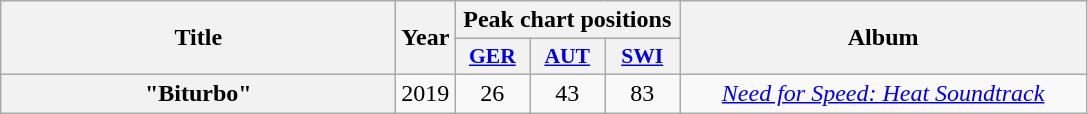<table class="wikitable plainrowheaders" style="text-align:center;">
<tr>
<th scope="col" rowspan="2" style="width:16em;">Title</th>
<th scope="col" rowspan="2" style="width:1em;">Year</th>
<th scope="col" colspan="3">Peak chart positions</th>
<th scope="col" rowspan="2" style="width:16.5em;">Album</th>
</tr>
<tr>
<th scope="col" style="width:3em;font-size:90%;"><a href='#'>GER</a><br></th>
<th scope="col" style="width:3em;font-size:90%;"><a href='#'>AUT</a><br></th>
<th scope="col" style="width:3em;font-size:90%;"><a href='#'>SWI</a><br></th>
</tr>
<tr>
<th scope="row">"Biturbo"<br></th>
<td>2019</td>
<td>26</td>
<td>43</td>
<td>83</td>
<td><em><a href='#'>Need for Speed: Heat Soundtrack</a></em></td>
</tr>
</table>
